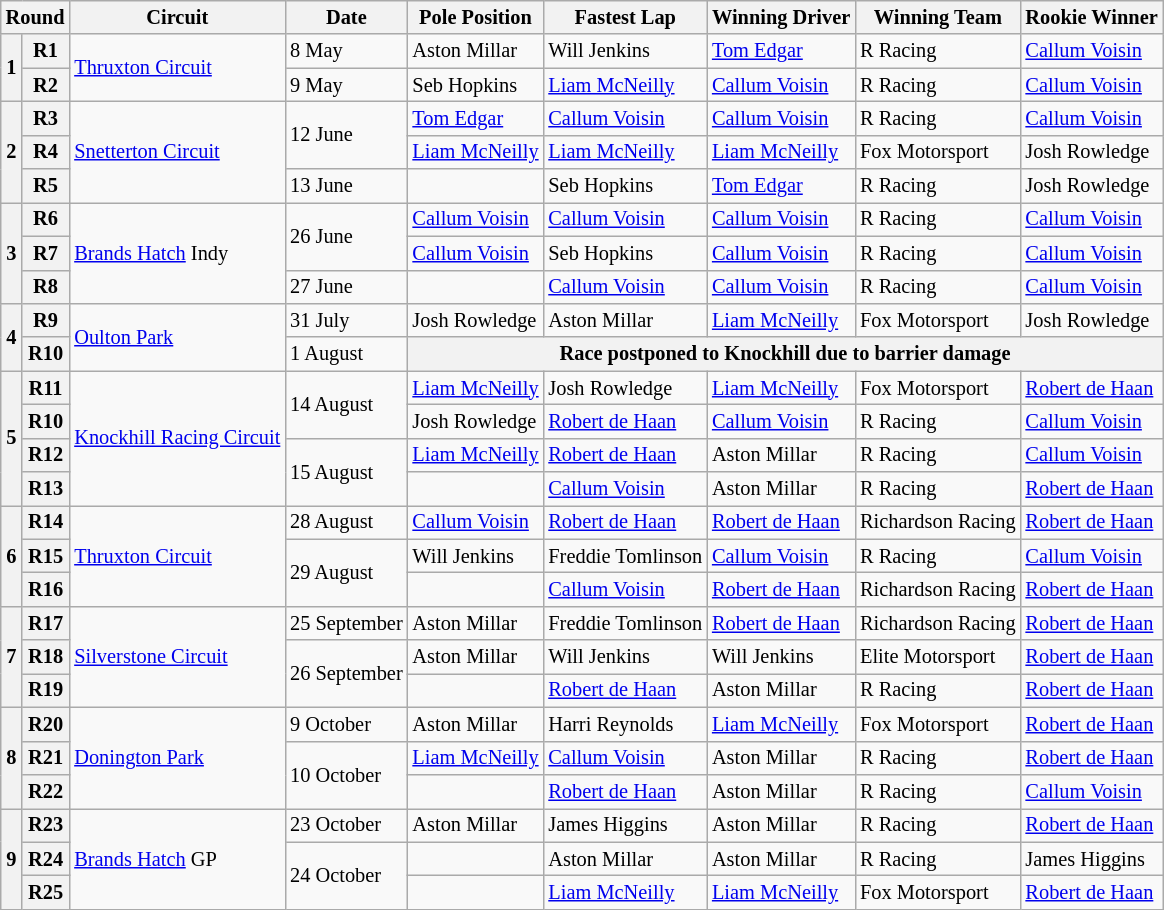<table class="wikitable" style="font-size: 85%">
<tr>
<th colspan=2>Round</th>
<th>Circuit</th>
<th>Date</th>
<th>Pole Position</th>
<th>Fastest Lap</th>
<th>Winning Driver</th>
<th>Winning Team</th>
<th>Rookie Winner</th>
</tr>
<tr>
<th rowspan=2>1</th>
<th>R1</th>
<td rowspan=2><a href='#'>Thruxton Circuit</a></td>
<td>8 May</td>
<td> Aston Millar</td>
<td> Will Jenkins</td>
<td> <a href='#'>Tom Edgar</a></td>
<td>R Racing</td>
<td> <a href='#'>Callum Voisin</a></td>
</tr>
<tr>
<th>R2</th>
<td>9 May</td>
<td> Seb Hopkins</td>
<td> <a href='#'>Liam McNeilly</a></td>
<td> <a href='#'>Callum Voisin</a></td>
<td>R Racing</td>
<td> <a href='#'>Callum Voisin</a></td>
</tr>
<tr>
<th rowspan=3>2</th>
<th>R3</th>
<td rowspan=3><a href='#'>Snetterton Circuit</a></td>
<td rowspan=2>12 June</td>
<td> <a href='#'>Tom Edgar</a></td>
<td> <a href='#'>Callum Voisin</a></td>
<td> <a href='#'>Callum Voisin</a></td>
<td>R Racing</td>
<td> <a href='#'>Callum Voisin</a></td>
</tr>
<tr>
<th>R4</th>
<td> <a href='#'>Liam McNeilly</a></td>
<td> <a href='#'>Liam McNeilly</a></td>
<td> <a href='#'>Liam McNeilly</a></td>
<td>Fox Motorsport</td>
<td> Josh Rowledge</td>
</tr>
<tr>
<th>R5</th>
<td>13 June</td>
<td></td>
<td> Seb Hopkins</td>
<td> <a href='#'>Tom Edgar</a></td>
<td>R Racing</td>
<td> Josh Rowledge</td>
</tr>
<tr>
<th rowspan=3>3</th>
<th>R6</th>
<td rowspan=3><a href='#'>Brands Hatch</a> Indy</td>
<td rowspan=2>26 June</td>
<td> <a href='#'>Callum Voisin</a></td>
<td> <a href='#'>Callum Voisin</a></td>
<td> <a href='#'>Callum Voisin</a></td>
<td>R Racing</td>
<td> <a href='#'>Callum Voisin</a></td>
</tr>
<tr>
<th>R7</th>
<td> <a href='#'>Callum Voisin</a></td>
<td> Seb Hopkins</td>
<td> <a href='#'>Callum Voisin</a></td>
<td>R Racing</td>
<td> <a href='#'>Callum Voisin</a></td>
</tr>
<tr>
<th>R8</th>
<td>27 June</td>
<td></td>
<td> <a href='#'>Callum Voisin</a></td>
<td> <a href='#'>Callum Voisin</a></td>
<td>R Racing</td>
<td> <a href='#'>Callum Voisin</a></td>
</tr>
<tr>
<th rowspan=2>4</th>
<th>R9</th>
<td rowspan=2><a href='#'>Oulton Park</a></td>
<td>31 July</td>
<td> Josh Rowledge</td>
<td> Aston Millar</td>
<td> <a href='#'>Liam McNeilly</a></td>
<td>Fox Motorsport</td>
<td> Josh Rowledge</td>
</tr>
<tr>
<th>R10</th>
<td>1 August</td>
<th colspan=5>Race postponed to Knockhill due to barrier damage</th>
</tr>
<tr>
<th rowspan=4>5</th>
<th>R11</th>
<td rowspan=4><a href='#'>Knockhill Racing Circuit</a></td>
<td rowspan=2>14 August</td>
<td> <a href='#'>Liam McNeilly</a></td>
<td> Josh Rowledge</td>
<td> <a href='#'>Liam McNeilly</a></td>
<td>Fox Motorsport</td>
<td> <a href='#'>Robert de Haan</a></td>
</tr>
<tr>
<th>R10</th>
<td> Josh Rowledge</td>
<td> <a href='#'>Robert de Haan</a></td>
<td> <a href='#'>Callum Voisin</a></td>
<td>R Racing</td>
<td> <a href='#'>Callum Voisin</a></td>
</tr>
<tr>
<th>R12</th>
<td rowspan=2>15 August</td>
<td> <a href='#'>Liam McNeilly</a></td>
<td> <a href='#'>Robert de Haan</a></td>
<td> Aston Millar</td>
<td>R Racing</td>
<td> <a href='#'>Callum Voisin</a></td>
</tr>
<tr>
<th>R13</th>
<td></td>
<td> <a href='#'>Callum Voisin</a></td>
<td> Aston Millar</td>
<td>R Racing</td>
<td> <a href='#'>Robert de Haan</a></td>
</tr>
<tr>
<th rowspan=3>6</th>
<th>R14</th>
<td rowspan=3><a href='#'>Thruxton Circuit</a></td>
<td>28 August</td>
<td> <a href='#'>Callum Voisin</a></td>
<td> <a href='#'>Robert de Haan</a></td>
<td> <a href='#'>Robert de Haan</a></td>
<td>Richardson Racing</td>
<td> <a href='#'>Robert de Haan</a></td>
</tr>
<tr>
<th>R15</th>
<td rowspan=2>29 August</td>
<td> Will Jenkins</td>
<td> Freddie Tomlinson</td>
<td> <a href='#'>Callum Voisin</a></td>
<td>R Racing</td>
<td> <a href='#'>Callum Voisin</a></td>
</tr>
<tr>
<th>R16</th>
<td></td>
<td> <a href='#'>Callum Voisin</a></td>
<td> <a href='#'>Robert de Haan</a></td>
<td>Richardson Racing</td>
<td> <a href='#'>Robert de Haan</a></td>
</tr>
<tr>
<th rowspan=3>7</th>
<th>R17</th>
<td rowspan=3><a href='#'>Silverstone Circuit</a></td>
<td>25 September</td>
<td> Aston Millar</td>
<td> Freddie Tomlinson</td>
<td> <a href='#'>Robert de Haan</a></td>
<td>Richardson Racing</td>
<td> <a href='#'>Robert de Haan</a></td>
</tr>
<tr>
<th>R18</th>
<td rowspan=2>26 September</td>
<td> Aston Millar</td>
<td> Will Jenkins</td>
<td> Will Jenkins</td>
<td>Elite Motorsport</td>
<td> <a href='#'>Robert de Haan</a></td>
</tr>
<tr>
<th>R19</th>
<td></td>
<td> <a href='#'>Robert de Haan</a></td>
<td> Aston Millar</td>
<td>R Racing</td>
<td> <a href='#'>Robert de Haan</a></td>
</tr>
<tr>
<th rowspan=3>8</th>
<th>R20</th>
<td rowspan=3><a href='#'>Donington Park</a></td>
<td>9 October</td>
<td> Aston Millar</td>
<td> Harri Reynolds</td>
<td> <a href='#'>Liam McNeilly</a></td>
<td>Fox Motorsport</td>
<td> <a href='#'>Robert de Haan</a></td>
</tr>
<tr>
<th>R21</th>
<td rowspan=2>10 October</td>
<td> <a href='#'>Liam McNeilly</a></td>
<td> <a href='#'>Callum Voisin</a></td>
<td> Aston Millar</td>
<td>R Racing</td>
<td> <a href='#'>Robert de Haan</a></td>
</tr>
<tr>
<th>R22</th>
<td></td>
<td> <a href='#'>Robert de Haan</a></td>
<td> Aston Millar</td>
<td>R Racing</td>
<td> <a href='#'>Callum Voisin</a></td>
</tr>
<tr>
<th rowspan=3>9</th>
<th>R23</th>
<td rowspan=3><a href='#'>Brands Hatch</a> GP</td>
<td>23 October</td>
<td> Aston Millar</td>
<td> James Higgins</td>
<td> Aston Millar</td>
<td>R Racing</td>
<td> <a href='#'>Robert de Haan</a></td>
</tr>
<tr>
<th>R24</th>
<td rowspan=2>24 October</td>
<td></td>
<td> Aston Millar</td>
<td> Aston Millar</td>
<td>R Racing</td>
<td> James Higgins</td>
</tr>
<tr>
<th>R25</th>
<td></td>
<td> <a href='#'>Liam McNeilly</a></td>
<td> <a href='#'>Liam McNeilly</a></td>
<td>Fox Motorsport</td>
<td> <a href='#'>Robert de Haan</a></td>
</tr>
</table>
